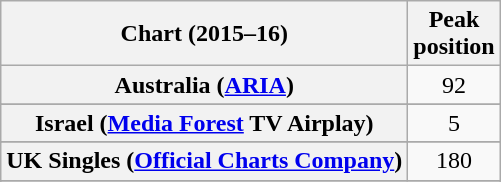<table class="wikitable plainrowheaders sortable" style="text-align:center;">
<tr>
<th>Chart (2015–16)</th>
<th>Peak<br>position</th>
</tr>
<tr>
<th scope="row">Australia (<a href='#'>ARIA</a>)</th>
<td>92</td>
</tr>
<tr>
</tr>
<tr>
</tr>
<tr>
</tr>
<tr>
</tr>
<tr>
</tr>
<tr>
</tr>
<tr>
</tr>
<tr>
</tr>
<tr>
</tr>
<tr>
</tr>
<tr>
<th scope="row">Israel (<a href='#'>Media Forest</a> TV Airplay)</th>
<td>5</td>
</tr>
<tr>
</tr>
<tr>
</tr>
<tr>
</tr>
<tr>
</tr>
<tr>
</tr>
<tr>
</tr>
<tr>
</tr>
<tr>
</tr>
<tr>
</tr>
<tr>
</tr>
<tr>
<th scope="row">UK Singles (<a href='#'>Official Charts Company</a>)</th>
<td>180</td>
</tr>
<tr>
</tr>
<tr>
</tr>
<tr>
</tr>
<tr>
</tr>
<tr>
</tr>
<tr>
</tr>
</table>
